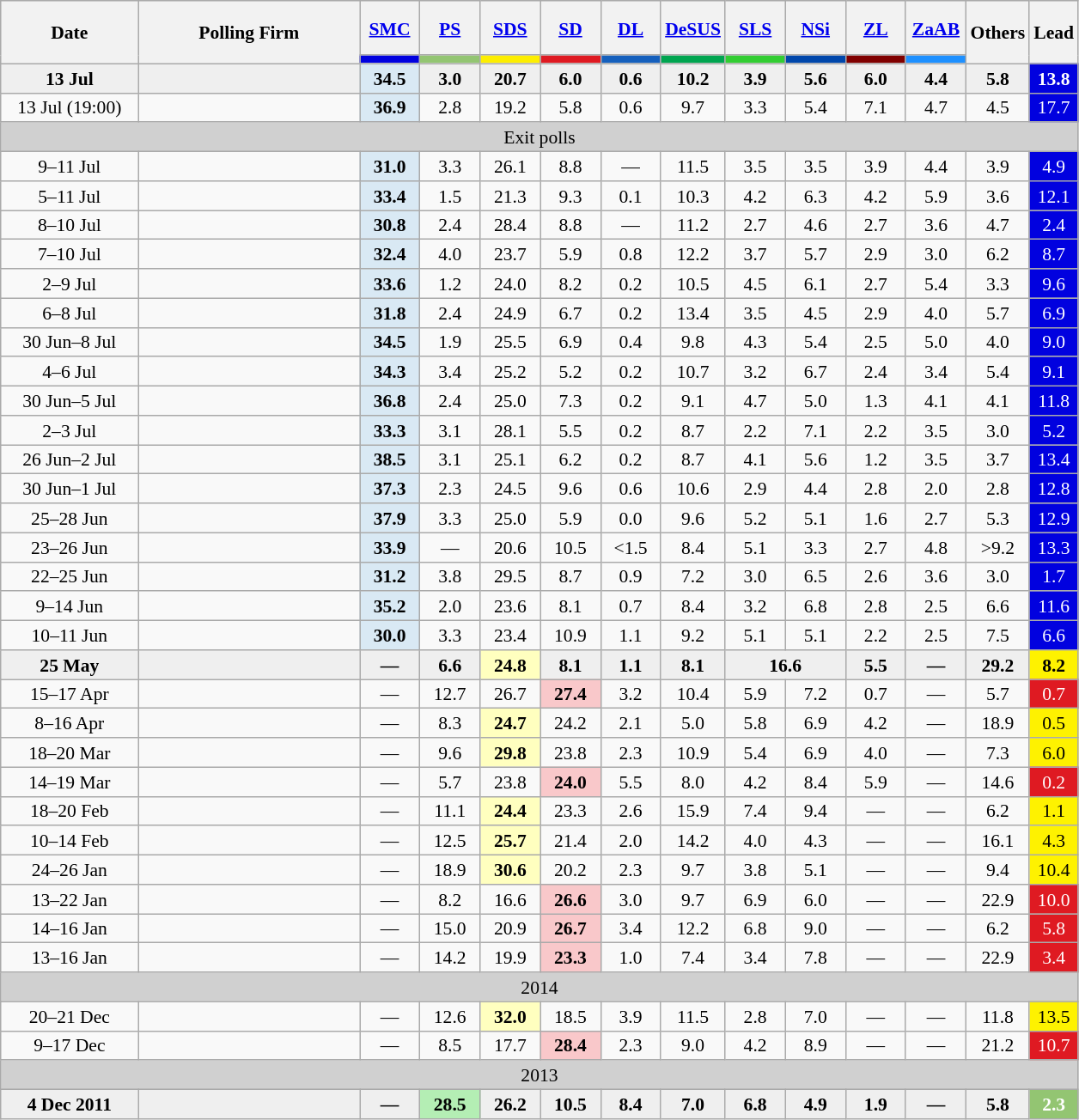<table class="wikitable" style="text-align:center; font-size:90%; line-height:16px;">
<tr style="height:42px; background:#e9e9e9;">
<th style="width:100px;" rowspan="2">Date</th>
<th style="width:165px;" rowspan="2">Polling Firm</th>
<th><a href='#'><span>SMC</span></a></th>
<th><a href='#'><span>PS</span></a></th>
<th><a href='#'><span>SDS</span></a></th>
<th><a href='#'><span>SD</span></a></th>
<th><a href='#'><span>DL</span></a></th>
<th><a href='#'><span>DeSUS</span></a></th>
<th><a href='#'><span>SLS</span></a></th>
<th><a href='#'><span>NSi</span></a></th>
<th><a href='#'><span>ZL</span></a></th>
<th><a href='#'><span>ZaAB</span></a></th>
<th style="width:40px;" rowspan="2">Others</th>
<th style="width:20px;" rowspan="2">Lead</th>
</tr>
<tr>
<th style="background:#0101DF; width:40px;"></th>
<th style="background:#93C572; width:40px;"></th>
<th style="background:#FDEE00; width:40px;"></th>
<th style="background:#DF1A22; width:40px;"></th>
<th style="background:#1560BD; width:40px;"></th>
<th style="background:#00A550; width:40px;"></th>
<th style="background:#32CD32; width:40px;"></th>
<th style="background:#0047AB; width:40px;"></th>
<th style="background:maroon; width:40px;"></th>
<th style="background:#1E90FF; width:40px;"></th>
</tr>
<tr style="background:#EFEFEF; font-weight:bold;">
<td>13 Jul</td>
<td></td>
<td style="background:#D9E9F4">34.5</td>
<td>3.0</td>
<td>20.7</td>
<td>6.0</td>
<td>0.6</td>
<td>10.2</td>
<td>3.9</td>
<td>5.6</td>
<td>6.0</td>
<td>4.4</td>
<td>5.8</td>
<td style="background:#0101DF; color:white;">13.8</td>
</tr>
<tr>
<td>13 Jul (19:00)</td>
<td></td>
<td style="background:#D9E9F4"><strong>36.9</strong></td>
<td>2.8</td>
<td>19.2</td>
<td>5.8</td>
<td>0.6</td>
<td>9.7</td>
<td>3.3</td>
<td>5.4</td>
<td>7.1</td>
<td>4.7</td>
<td>4.5</td>
<td style="background:#0101DF; color:white;">17.7</td>
</tr>
<tr>
<td colspan="14" style="background:#D0D0D0; color:black">Exit polls</td>
</tr>
<tr>
<td>9–11 Jul</td>
<td></td>
<td style="background:#D9E9F4"><strong>31.0</strong></td>
<td>3.3</td>
<td>26.1</td>
<td>8.8</td>
<td>—</td>
<td>11.5</td>
<td>3.5</td>
<td>3.5</td>
<td>3.9</td>
<td>4.4</td>
<td>3.9</td>
<td style="background:#0101DF; color:white;">4.9</td>
</tr>
<tr>
<td>5–11 Jul</td>
<td></td>
<td style="background:#D9E9F4"><strong>33.4</strong></td>
<td>1.5</td>
<td>21.3</td>
<td>9.3</td>
<td>0.1</td>
<td>10.3</td>
<td>4.2</td>
<td>6.3</td>
<td>4.2</td>
<td>5.9</td>
<td>3.6</td>
<td style="background:#0101DF; color:white;">12.1</td>
</tr>
<tr>
<td>8–10 Jul</td>
<td></td>
<td style="background:#D9E9F4"><strong>30.8</strong></td>
<td>2.4</td>
<td>28.4</td>
<td>8.8</td>
<td>—</td>
<td>11.2</td>
<td>2.7</td>
<td>4.6</td>
<td>2.7</td>
<td>3.6</td>
<td>4.7</td>
<td style="background:#0101DF; color:white;">2.4</td>
</tr>
<tr>
<td>7–10 Jul</td>
<td></td>
<td style="background:#D9E9F4"><strong>32.4</strong></td>
<td>4.0</td>
<td>23.7</td>
<td>5.9</td>
<td>0.8</td>
<td>12.2</td>
<td>3.7</td>
<td>5.7</td>
<td>2.9</td>
<td>3.0</td>
<td>6.2</td>
<td style="background:#0101DF; color:white;">8.7</td>
</tr>
<tr>
<td>2–9 Jul</td>
<td></td>
<td style="background:#D9E9F4"><strong>33.6</strong></td>
<td>1.2</td>
<td>24.0</td>
<td>8.2</td>
<td>0.2</td>
<td>10.5</td>
<td>4.5</td>
<td>6.1</td>
<td>2.7</td>
<td>5.4</td>
<td>3.3</td>
<td style="background:#0101DF; color:white;">9.6</td>
</tr>
<tr>
<td>6–8 Jul</td>
<td></td>
<td style="background:#D9E9F4"><strong>31.8</strong></td>
<td>2.4</td>
<td>24.9</td>
<td>6.7</td>
<td>0.2</td>
<td>13.4</td>
<td>3.5</td>
<td>4.5</td>
<td>2.9</td>
<td>4.0</td>
<td>5.7</td>
<td style="background:#0101DF; color:white;">6.9</td>
</tr>
<tr>
<td>30 Jun–8 Jul</td>
<td></td>
<td style="background:#D9E9F4"><strong>34.5</strong></td>
<td>1.9</td>
<td>25.5</td>
<td>6.9</td>
<td>0.4</td>
<td>9.8</td>
<td>4.3</td>
<td>5.4</td>
<td>2.5</td>
<td>5.0</td>
<td>4.0</td>
<td style="background:#0101DF; color:white;">9.0</td>
</tr>
<tr>
<td>4–6 Jul</td>
<td></td>
<td style="background:#D9E9F4"><strong>34.3</strong></td>
<td>3.4</td>
<td>25.2</td>
<td>5.2</td>
<td>0.2</td>
<td>10.7</td>
<td>3.2</td>
<td>6.7</td>
<td>2.4</td>
<td>3.4</td>
<td>5.4</td>
<td style="background:#0101DF; color:white;">9.1</td>
</tr>
<tr>
<td>30 Jun–5 Jul</td>
<td></td>
<td style="background:#D9E9F4"><strong>36.8</strong></td>
<td>2.4</td>
<td>25.0</td>
<td>7.3</td>
<td>0.2</td>
<td>9.1</td>
<td>4.7</td>
<td>5.0</td>
<td>1.3</td>
<td>4.1</td>
<td>4.1</td>
<td style="background:#0101DF; color:white;">11.8</td>
</tr>
<tr>
<td>2–3 Jul</td>
<td></td>
<td style="background:#D9E9F4"><strong>33.3</strong></td>
<td>3.1</td>
<td>28.1</td>
<td>5.5</td>
<td>0.2</td>
<td>8.7</td>
<td>2.2</td>
<td>7.1</td>
<td>2.2</td>
<td>3.5</td>
<td>3.0</td>
<td style="background:#0101DF; color:white;">5.2</td>
</tr>
<tr>
<td>26 Jun–2 Jul</td>
<td></td>
<td style="background:#D9E9F4"><strong>38.5</strong></td>
<td>3.1</td>
<td>25.1</td>
<td>6.2</td>
<td>0.2</td>
<td>8.7</td>
<td>4.1</td>
<td>5.6</td>
<td>1.2</td>
<td>3.5</td>
<td>3.7</td>
<td style="background:#0101DF; color:white;">13.4</td>
</tr>
<tr>
<td>30 Jun–1 Jul</td>
<td></td>
<td style="background:#D9E9F4"><strong>37.3</strong></td>
<td>2.3</td>
<td>24.5</td>
<td>9.6</td>
<td>0.6</td>
<td>10.6</td>
<td>2.9</td>
<td>4.4</td>
<td>2.8</td>
<td>2.0</td>
<td>2.8</td>
<td style="background:#0101DF; color:white;">12.8</td>
</tr>
<tr>
<td>25–28 Jun</td>
<td></td>
<td style="background:#D9E9F4"><strong>37.9</strong></td>
<td>3.3</td>
<td>25.0</td>
<td>5.9</td>
<td>0.0</td>
<td>9.6</td>
<td>5.2</td>
<td>5.1</td>
<td>1.6</td>
<td>2.7</td>
<td>5.3</td>
<td style="background:#0101DF; color:white;">12.9</td>
</tr>
<tr>
<td>23–26 Jun</td>
<td></td>
<td style="background:#D9E9F4"><strong>33.9</strong></td>
<td>—</td>
<td>20.6</td>
<td>10.5</td>
<td><1.5</td>
<td>8.4</td>
<td>5.1</td>
<td>3.3</td>
<td>2.7</td>
<td>4.8</td>
<td>>9.2</td>
<td style="background:#0101DF; color:white;">13.3</td>
</tr>
<tr>
<td>22–25 Jun</td>
<td></td>
<td style="background:#D9E9F4"><strong>31.2</strong></td>
<td>3.8</td>
<td>29.5</td>
<td>8.7</td>
<td>0.9</td>
<td>7.2</td>
<td>3.0</td>
<td>6.5</td>
<td>2.6</td>
<td>3.6</td>
<td>3.0</td>
<td style="background:#0101DF; color:white;">1.7</td>
</tr>
<tr>
<td>9–14 Jun</td>
<td></td>
<td style="background:#D9E9F4"><strong>35.2</strong></td>
<td>2.0</td>
<td>23.6</td>
<td>8.1</td>
<td>0.7</td>
<td>8.4</td>
<td>3.2</td>
<td>6.8</td>
<td>2.8</td>
<td>2.5</td>
<td>6.6</td>
<td style="background:#0101DF; color:white;">11.6</td>
</tr>
<tr>
<td>10–11 Jun</td>
<td></td>
<td style="background:#D9E9F4"><strong>30.0</strong></td>
<td>3.3</td>
<td>23.4</td>
<td>10.9</td>
<td>1.1</td>
<td>9.2</td>
<td>5.1</td>
<td>5.1</td>
<td>2.2</td>
<td>2.5</td>
<td>7.5</td>
<td style="background:#0101DF; color:white;">6.6</td>
</tr>
<tr style="background:#EFEFEF; font-weight:bold;">
<td>25 May</td>
<td></td>
<td>—</td>
<td>6.6</td>
<td style="background:#FFFFBF">24.8</td>
<td>8.1</td>
<td>1.1</td>
<td>8.1</td>
<td colspan="2">16.6</td>
<td>5.5</td>
<td>—</td>
<td>29.2</td>
<td style="background:#FEF200">8.2</td>
</tr>
<tr>
<td>15–17 Apr</td>
<td></td>
<td>—</td>
<td>12.7</td>
<td>26.7</td>
<td style="background:#F9C8CA"><strong>27.4</strong></td>
<td>3.2</td>
<td>10.4</td>
<td>5.9</td>
<td>7.2</td>
<td>0.7</td>
<td>—</td>
<td>5.7</td>
<td style="background:#DF1A22; color:white;">0.7</td>
</tr>
<tr>
<td>8–16 Apr</td>
<td></td>
<td>—</td>
<td>8.3</td>
<td style="background:#FFFFBF"><strong>24.7</strong></td>
<td>24.2</td>
<td>2.1</td>
<td>5.0</td>
<td>5.8</td>
<td>6.9</td>
<td>4.2</td>
<td>—</td>
<td>18.9</td>
<td style="background:#FEF200">0.5</td>
</tr>
<tr>
<td>18–20 Mar</td>
<td></td>
<td>—</td>
<td>9.6</td>
<td style="background:#FFFFBF"><strong>29.8</strong></td>
<td>23.8</td>
<td>2.3</td>
<td>10.9</td>
<td>5.4</td>
<td>6.9</td>
<td>4.0</td>
<td>—</td>
<td>7.3</td>
<td style="background:#FEF200">6.0</td>
</tr>
<tr>
<td>14–19 Mar</td>
<td></td>
<td>—</td>
<td>5.7</td>
<td>23.8</td>
<td style="background:#F9C8CA"><strong>24.0</strong></td>
<td>5.5</td>
<td>8.0</td>
<td>4.2</td>
<td>8.4</td>
<td>5.9</td>
<td>—</td>
<td>14.6</td>
<td style="background:#DF1A22; color:white;">0.2</td>
</tr>
<tr>
<td>18–20 Feb</td>
<td></td>
<td>—</td>
<td>11.1</td>
<td style="background:#FFFFBF"><strong>24.4</strong></td>
<td>23.3</td>
<td>2.6</td>
<td>15.9</td>
<td>7.4</td>
<td>9.4</td>
<td>—</td>
<td>—</td>
<td>6.2</td>
<td style="background:#FEF200">1.1</td>
</tr>
<tr>
<td>10–14 Feb</td>
<td></td>
<td>—</td>
<td>12.5</td>
<td style="background:#FFFFBF"><strong>25.7</strong></td>
<td>21.4</td>
<td>2.0</td>
<td>14.2</td>
<td>4.0</td>
<td>4.3</td>
<td>—</td>
<td>—</td>
<td>16.1</td>
<td style="background:#FEF200">4.3</td>
</tr>
<tr>
<td>24–26 Jan</td>
<td></td>
<td>—</td>
<td>18.9</td>
<td style="background:#FFFFBF"><strong>30.6</strong></td>
<td>20.2</td>
<td>2.3</td>
<td>9.7</td>
<td>3.8</td>
<td>5.1</td>
<td>—</td>
<td>—</td>
<td>9.4</td>
<td style="background:#FEF200">10.4</td>
</tr>
<tr>
<td>13–22 Jan</td>
<td></td>
<td>—</td>
<td>8.2</td>
<td>16.6</td>
<td style="background:#F9C8CA"><strong>26.6</strong></td>
<td>3.0</td>
<td>9.7</td>
<td>6.9</td>
<td>6.0</td>
<td>—</td>
<td>—</td>
<td>22.9</td>
<td style="background:#DF1A22; color:white;">10.0</td>
</tr>
<tr>
<td>14–16 Jan</td>
<td></td>
<td>—</td>
<td>15.0</td>
<td>20.9</td>
<td style="background:#F9C8CA"><strong>26.7</strong></td>
<td>3.4</td>
<td>12.2</td>
<td>6.8</td>
<td>9.0</td>
<td>—</td>
<td>—</td>
<td>6.2</td>
<td style="background:#DF1A22; color:white;">5.8</td>
</tr>
<tr>
<td>13–16 Jan</td>
<td></td>
<td>—</td>
<td>14.2</td>
<td>19.9</td>
<td style="background:#F9C8CA"><strong>23.3</strong></td>
<td>1.0</td>
<td>7.4</td>
<td>3.4</td>
<td>7.8</td>
<td>—</td>
<td>—</td>
<td>22.9</td>
<td style="background:#DF1A22; color:white;">3.4</td>
</tr>
<tr>
<td colspan="14" style="background:#D0D0D0; color:black">2014</td>
</tr>
<tr>
<td>20–21 Dec</td>
<td></td>
<td>—</td>
<td>12.6</td>
<td style="background:#FFFFBF"><strong>32.0</strong></td>
<td>18.5</td>
<td>3.9</td>
<td>11.5</td>
<td>2.8</td>
<td>7.0</td>
<td>—</td>
<td>—</td>
<td>11.8</td>
<td style="background:#FEF200">13.5</td>
</tr>
<tr>
<td>9–17 Dec</td>
<td></td>
<td>—</td>
<td>8.5</td>
<td>17.7</td>
<td style="background:#F9C8CA"><strong>28.4</strong></td>
<td>2.3</td>
<td>9.0</td>
<td>4.2</td>
<td>8.9</td>
<td>—</td>
<td>—</td>
<td>21.2</td>
<td style="background:#DF1A22; color:white;">10.7</td>
</tr>
<tr>
<td colspan="14" style="background:#D0D0D0; color:black">2013</td>
</tr>
<tr style="background:#EFEFEF; font-weight:bold;">
<td>4 Dec 2011</td>
<td></td>
<td>—</td>
<td style="background:#B4EEB4">28.5</td>
<td>26.2</td>
<td>10.5</td>
<td>8.4</td>
<td>7.0</td>
<td>6.8</td>
<td>4.9</td>
<td>1.9</td>
<td>—</td>
<td>5.8</td>
<td style="background:#93C572; color:white;">2.3</td>
</tr>
</table>
